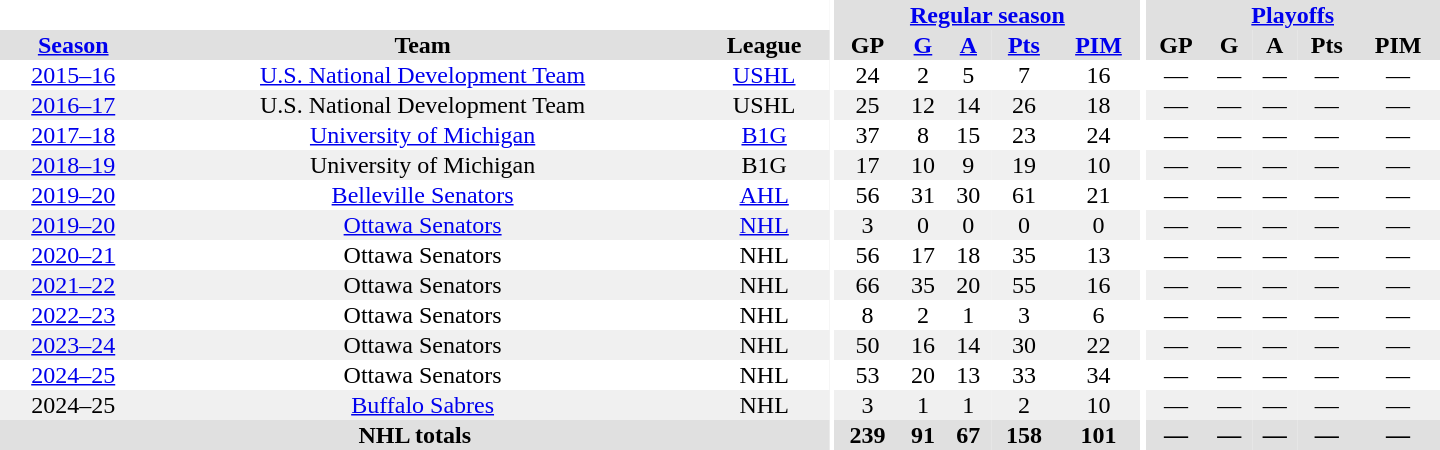<table border="0" cellpadding="1" cellspacing="0" style="text-align:center; width:60em">
<tr bgcolor="#e0e0e0">
<th colspan="3" bgcolor="#ffffff"></th>
<th rowspan="99" bgcolor="#ffffff"></th>
<th colspan="5"><a href='#'>Regular season</a></th>
<th rowspan="99" bgcolor="#ffffff"></th>
<th colspan="5"><a href='#'>Playoffs</a></th>
</tr>
<tr bgcolor="#e0e0e0">
<th><a href='#'>Season</a></th>
<th>Team</th>
<th>League</th>
<th>GP</th>
<th><a href='#'>G</a></th>
<th><a href='#'>A</a></th>
<th><a href='#'>Pts</a></th>
<th><a href='#'>PIM</a></th>
<th>GP</th>
<th>G</th>
<th>A</th>
<th>Pts</th>
<th>PIM</th>
</tr>
<tr>
<td><a href='#'>2015–16</a></td>
<td><a href='#'>U.S. National Development Team</a></td>
<td><a href='#'>USHL</a></td>
<td>24</td>
<td>2</td>
<td>5</td>
<td>7</td>
<td>16</td>
<td>—</td>
<td>—</td>
<td>—</td>
<td>—</td>
<td>—</td>
</tr>
<tr bgcolor="#f0f0f0">
<td><a href='#'>2016–17</a></td>
<td>U.S. National Development Team</td>
<td>USHL</td>
<td>25</td>
<td>12</td>
<td>14</td>
<td>26</td>
<td>18</td>
<td>—</td>
<td>—</td>
<td>—</td>
<td>—</td>
<td>—</td>
</tr>
<tr>
<td><a href='#'>2017–18</a></td>
<td><a href='#'>University of Michigan</a></td>
<td><a href='#'>B1G</a></td>
<td>37</td>
<td>8</td>
<td>15</td>
<td>23</td>
<td>24</td>
<td>—</td>
<td>—</td>
<td>—</td>
<td>—</td>
<td>—</td>
</tr>
<tr bgcolor="#f0f0f0">
<td><a href='#'>2018–19</a></td>
<td>University of Michigan</td>
<td>B1G</td>
<td>17</td>
<td>10</td>
<td>9</td>
<td>19</td>
<td>10</td>
<td>—</td>
<td>—</td>
<td>—</td>
<td>—</td>
<td>—</td>
</tr>
<tr>
<td><a href='#'>2019–20</a></td>
<td><a href='#'>Belleville Senators</a></td>
<td><a href='#'>AHL</a></td>
<td>56</td>
<td>31</td>
<td>30</td>
<td>61</td>
<td>21</td>
<td>—</td>
<td>—</td>
<td>—</td>
<td>—</td>
<td>—</td>
</tr>
<tr bgcolor="#f0f0f0">
<td><a href='#'>2019–20</a></td>
<td><a href='#'>Ottawa Senators</a></td>
<td><a href='#'>NHL</a></td>
<td>3</td>
<td>0</td>
<td>0</td>
<td>0</td>
<td>0</td>
<td>—</td>
<td>—</td>
<td>—</td>
<td>—</td>
<td>—</td>
</tr>
<tr>
<td><a href='#'>2020–21</a></td>
<td>Ottawa Senators</td>
<td>NHL</td>
<td>56</td>
<td>17</td>
<td>18</td>
<td>35</td>
<td>13</td>
<td>—</td>
<td>—</td>
<td>—</td>
<td>—</td>
<td>—</td>
</tr>
<tr bgcolor="#f0f0f0">
<td><a href='#'>2021–22</a></td>
<td>Ottawa Senators</td>
<td>NHL</td>
<td>66</td>
<td>35</td>
<td>20</td>
<td>55</td>
<td>16</td>
<td>—</td>
<td>—</td>
<td>—</td>
<td>—</td>
<td>—</td>
</tr>
<tr>
<td><a href='#'>2022–23</a></td>
<td>Ottawa Senators</td>
<td>NHL</td>
<td>8</td>
<td>2</td>
<td>1</td>
<td>3</td>
<td>6</td>
<td>—</td>
<td>—</td>
<td>—</td>
<td>—</td>
<td>—</td>
</tr>
<tr bgcolor="#f0f0f0">
<td><a href='#'>2023–24</a></td>
<td>Ottawa Senators</td>
<td>NHL</td>
<td>50</td>
<td>16</td>
<td>14</td>
<td>30</td>
<td>22</td>
<td>—</td>
<td>—</td>
<td>—</td>
<td>—</td>
<td>—</td>
</tr>
<tr>
</tr>
<tr>
<td><a href='#'>2024–25</a></td>
<td>Ottawa Senators</td>
<td>NHL</td>
<td>53</td>
<td>20</td>
<td>13</td>
<td>33</td>
<td>34</td>
<td>—</td>
<td>—</td>
<td>—</td>
<td>—</td>
<td>—</td>
</tr>
<tr bgcolor="#f0f0f0">
<td>2024–25</td>
<td><a href='#'>Buffalo Sabres</a></td>
<td>NHL</td>
<td>3</td>
<td>1</td>
<td>1</td>
<td>2</td>
<td>10</td>
<td>—</td>
<td>—</td>
<td>—</td>
<td>—</td>
<td>—</td>
</tr>
<tr bgcolor="#e0e0e0">
<th colspan="3">NHL totals</th>
<th>239</th>
<th>91</th>
<th>67</th>
<th>158</th>
<th>101</th>
<th>—</th>
<th>—</th>
<th>—</th>
<th>—</th>
<th>—</th>
</tr>
</table>
